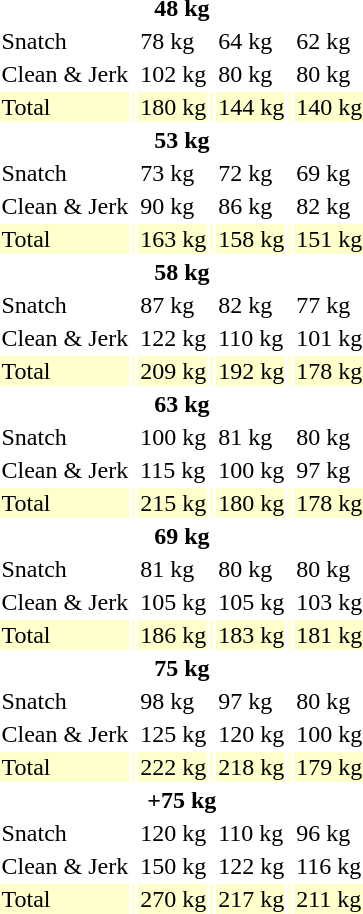<table>
<tr>
<th colspan=7>48 kg</th>
</tr>
<tr>
<td>Snatch</td>
<td></td>
<td>78 kg</td>
<td></td>
<td>64 kg</td>
<td></td>
<td>62 kg</td>
</tr>
<tr>
<td>Clean & Jerk</td>
<td></td>
<td>102 kg</td>
<td></td>
<td>80 kg</td>
<td></td>
<td>80 kg</td>
</tr>
<tr bgcolor=ffffcc>
<td>Total</td>
<td></td>
<td>180 kg</td>
<td></td>
<td>144 kg</td>
<td></td>
<td>140 kg</td>
</tr>
<tr>
<th colspan=7>53 kg</th>
</tr>
<tr>
<td>Snatch</td>
<td></td>
<td>73 kg</td>
<td></td>
<td>72 kg</td>
<td></td>
<td>69 kg</td>
</tr>
<tr>
<td>Clean & Jerk</td>
<td></td>
<td>90 kg</td>
<td></td>
<td>86 kg</td>
<td></td>
<td>82 kg</td>
</tr>
<tr bgcolor=ffffcc>
<td>Total</td>
<td></td>
<td>163 kg</td>
<td></td>
<td>158 kg</td>
<td></td>
<td>151 kg</td>
</tr>
<tr>
<th colspan=7>58 kg</th>
</tr>
<tr>
<td>Snatch</td>
<td></td>
<td>87 kg</td>
<td></td>
<td>82 kg</td>
<td></td>
<td>77 kg</td>
</tr>
<tr>
<td>Clean & Jerk</td>
<td></td>
<td>122 kg</td>
<td></td>
<td>110 kg</td>
<td></td>
<td>101 kg</td>
</tr>
<tr bgcolor=ffffcc>
<td>Total</td>
<td></td>
<td>209 kg</td>
<td></td>
<td>192 kg</td>
<td></td>
<td>178 kg</td>
</tr>
<tr>
<th colspan=7>63 kg</th>
</tr>
<tr>
<td>Snatch</td>
<td></td>
<td>100 kg</td>
<td></td>
<td>81 kg</td>
<td></td>
<td>80 kg</td>
</tr>
<tr>
<td>Clean & Jerk</td>
<td></td>
<td>115 kg</td>
<td></td>
<td>100 kg</td>
<td></td>
<td>97 kg</td>
</tr>
<tr bgcolor=ffffcc>
<td>Total</td>
<td></td>
<td>215 kg</td>
<td></td>
<td>180 kg</td>
<td></td>
<td>178 kg</td>
</tr>
<tr>
<th colspan=7>69 kg</th>
</tr>
<tr>
<td>Snatch</td>
<td></td>
<td>81 kg</td>
<td></td>
<td>80 kg</td>
<td></td>
<td>80 kg</td>
</tr>
<tr>
<td>Clean & Jerk</td>
<td></td>
<td>105 kg</td>
<td></td>
<td>105 kg</td>
<td></td>
<td>103 kg</td>
</tr>
<tr bgcolor=ffffcc>
<td>Total</td>
<td></td>
<td>186 kg</td>
<td></td>
<td>183 kg</td>
<td></td>
<td>181 kg</td>
</tr>
<tr>
<th colspan=7>75 kg</th>
</tr>
<tr>
<td>Snatch</td>
<td></td>
<td>98 kg</td>
<td></td>
<td>97 kg</td>
<td></td>
<td>80 kg</td>
</tr>
<tr>
<td>Clean & Jerk</td>
<td></td>
<td>125 kg</td>
<td></td>
<td>120 kg</td>
<td></td>
<td>100 kg</td>
</tr>
<tr bgcolor=ffffcc>
<td>Total</td>
<td></td>
<td>222 kg</td>
<td></td>
<td>218 kg</td>
<td></td>
<td>179 kg</td>
</tr>
<tr>
<th colspan=7>+75 kg</th>
</tr>
<tr>
<td>Snatch</td>
<td></td>
<td>120 kg</td>
<td></td>
<td>110 kg</td>
<td></td>
<td>96 kg</td>
</tr>
<tr>
<td>Clean & Jerk</td>
<td></td>
<td>150 kg</td>
<td></td>
<td>122 kg</td>
<td></td>
<td>116 kg</td>
</tr>
<tr bgcolor=ffffcc>
<td>Total</td>
<td></td>
<td>270 kg</td>
<td></td>
<td>217 kg</td>
<td></td>
<td>211 kg</td>
</tr>
</table>
